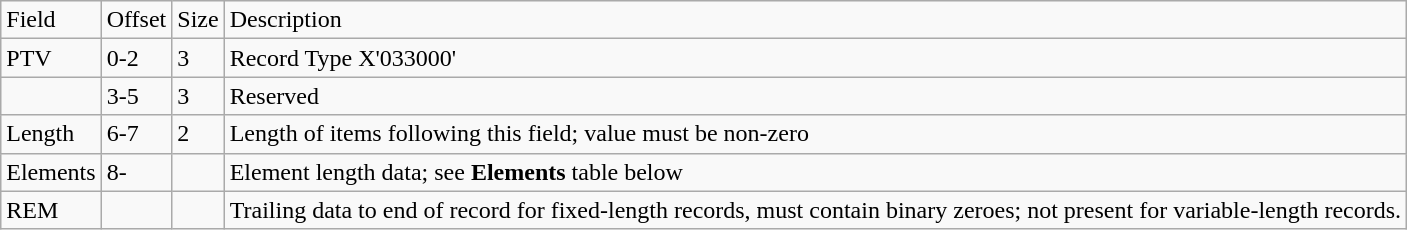<table class="wikitable" border="1">
<tr>
<td>Field</td>
<td>Offset</td>
<td>Size</td>
<td>Description</td>
</tr>
<tr>
<td>PTV</td>
<td>0-2</td>
<td>3</td>
<td>Record Type X'033000'</td>
</tr>
<tr>
<td></td>
<td>3-5</td>
<td>3</td>
<td>Reserved</td>
</tr>
<tr>
<td>Length</td>
<td>6-7</td>
<td>2</td>
<td>Length of items following this field; value must be non-zero</td>
</tr>
<tr>
<td>Elements</td>
<td>8-</td>
<td></td>
<td>Element length data; see <strong>Elements</strong> table below</td>
</tr>
<tr>
<td>REM</td>
<td></td>
<td></td>
<td>Trailing data to end of record for fixed-length records,  must contain binary zeroes; not present for variable-length records.</td>
</tr>
</table>
